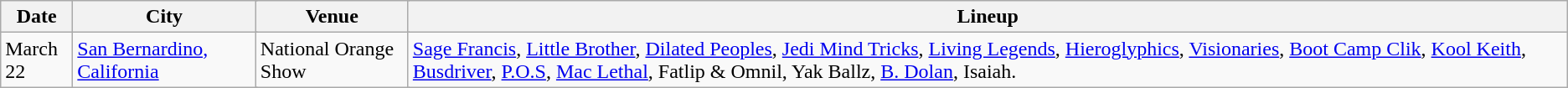<table class="wikitable">
<tr>
<th width=50px>Date</th>
<th colspan=12>City</th>
<th colspan=12>Venue</th>
<th colspan=12>Lineup</th>
</tr>
<tr>
<td>March 22</td>
<td colspan=12><a href='#'>San Bernardino, California</a></td>
<td colspan=12>National Orange Show</td>
<td colspan=12><a href='#'>Sage Francis</a>, <a href='#'>Little Brother</a>, <a href='#'>Dilated Peoples</a>, <a href='#'>Jedi Mind Tricks</a>, <a href='#'>Living Legends</a>, <a href='#'>Hieroglyphics</a>, <a href='#'>Visionaries</a>, <a href='#'>Boot Camp Clik</a>, <a href='#'>Kool Keith</a>, <a href='#'>Busdriver</a>, <a href='#'>P.O.S</a>, <a href='#'>Mac Lethal</a>, Fatlip & Omnil, Yak Ballz, <a href='#'>B. Dolan</a>, Isaiah.</td>
</tr>
</table>
